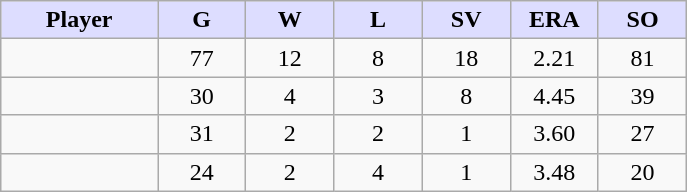<table class="wikitable sortable">
<tr>
<th style="background:#ddf; width:16%;">Player</th>
<th style="background:#ddf; width:9%;">G</th>
<th style="background:#ddf; width:9%;">W</th>
<th style="background:#ddf; width:9%;">L</th>
<th style="background:#ddf; width:9%;">SV</th>
<th style="background:#ddf; width:9%;">ERA</th>
<th style="background:#ddf; width:9%;">SO</th>
</tr>
<tr style="text-align:center;">
<td></td>
<td>77</td>
<td>12</td>
<td>8</td>
<td>18</td>
<td>2.21</td>
<td>81</td>
</tr>
<tr style="text-align:center;">
<td></td>
<td>30</td>
<td>4</td>
<td>3</td>
<td>8</td>
<td>4.45</td>
<td>39</td>
</tr>
<tr align=center>
<td></td>
<td>31</td>
<td>2</td>
<td>2</td>
<td>1</td>
<td>3.60</td>
<td>27</td>
</tr>
<tr style="text-align:center;">
<td></td>
<td>24</td>
<td>2</td>
<td>4</td>
<td>1</td>
<td>3.48</td>
<td>20</td>
</tr>
</table>
